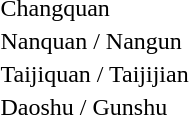<table>
<tr>
<td>Changquan<br></td>
<td></td>
<td></td>
<td></td>
</tr>
<tr>
<td>Nanquan / Nangun<br></td>
<td></td>
<td></td>
<td></td>
</tr>
<tr>
<td>Taijiquan / Taijijian<br></td>
<td></td>
<td></td>
<td></td>
</tr>
<tr>
<td>Daoshu / Gunshu<br></td>
<td></td>
<td></td>
<td></td>
</tr>
</table>
